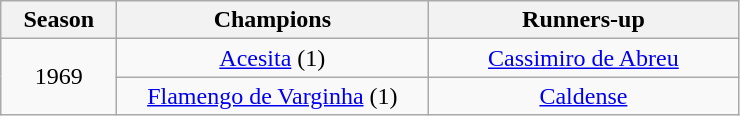<table class="wikitable" style="text-align:center; margin-left:1em;">
<tr>
<th style="width:70px">Season</th>
<th style="width:200px">Champions</th>
<th style="width:200px">Runners-up</th>
</tr>
<tr>
<td rowspan=2>1969</td>
<td><a href='#'>Acesita</a> (1)</td>
<td><a href='#'>Cassimiro de Abreu</a></td>
</tr>
<tr>
<td><a href='#'>Flamengo de Varginha</a> (1)</td>
<td><a href='#'>Caldense</a></td>
</tr>
</table>
